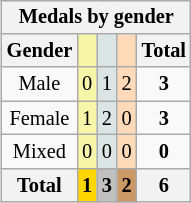<table class=wikitable style=font-size:85%;float:right;text-align:center>
<tr>
<th colspan=5>Medals by gender</th>
</tr>
<tr>
<th>Gender</th>
<td bgcolor=F7F6A8></td>
<td bgcolor=DCE5E5></td>
<td bgcolor=FFDAB9></td>
<th>Total</th>
</tr>
<tr>
<td>Male</td>
<td bgcolor=F7F6A8>0</td>
<td bgcolor=DCE5E5>1</td>
<td bgcolor=FFDAB9>2</td>
<td><strong>3</strong></td>
</tr>
<tr>
<td>Female</td>
<td bgcolor=F7F6A8>1</td>
<td bgcolor=DCE5E5>2</td>
<td bgcolor=FFDAB9>0</td>
<td><strong>3</strong></td>
</tr>
<tr>
<td>Mixed</td>
<td bgcolor=F7F6A8>0</td>
<td bgcolor=DCE5E5>0</td>
<td bgcolor=FFDAB9>0</td>
<td><strong>0</strong></td>
</tr>
<tr>
<th>Total</th>
<th style=background:gold>1</th>
<th style=background:silver>3</th>
<th style=background:#c96>2</th>
<th>6</th>
</tr>
</table>
